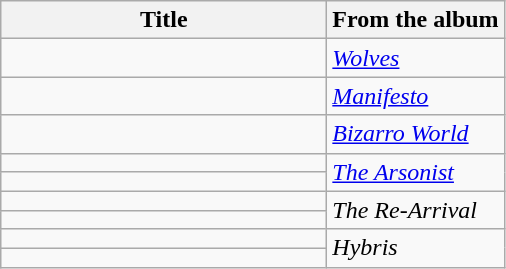<table class="wikitable">
<tr>
<th style="width:210px;">Title</th>
<th>From the album</th>
</tr>
<tr>
<td></td>
<td><em><a href='#'>Wolves</a></em></td>
</tr>
<tr>
<td></td>
<td><em><a href='#'>Manifesto</a></em></td>
</tr>
<tr>
<td></td>
<td><em><a href='#'>Bizarro World</a></em></td>
</tr>
<tr>
<td></td>
<td rowspan="2"><em><a href='#'>The Arsonist</a></em></td>
</tr>
<tr>
<td></td>
</tr>
<tr>
<td></td>
<td rowspan="2"><em>The Re-Arrival</em></td>
</tr>
<tr>
<td></td>
</tr>
<tr>
<td></td>
<td rowspan="2"><em>Hybris</em></td>
</tr>
<tr>
<td></td>
</tr>
</table>
